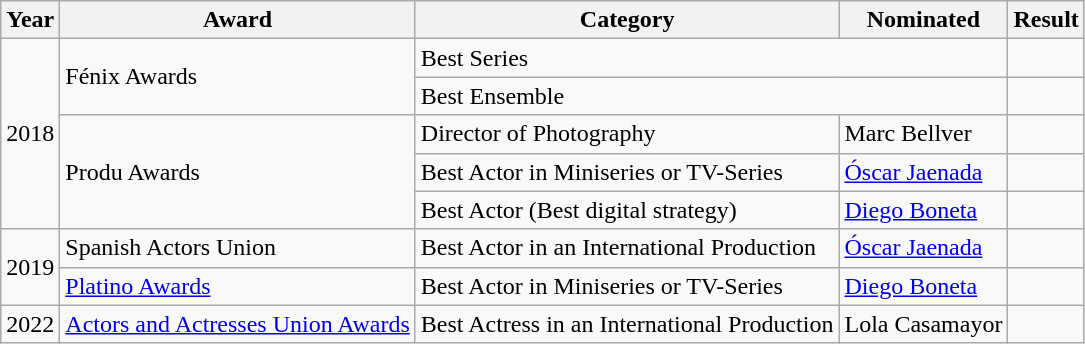<table class="wikitable plainrowheaders">
<tr>
<th scope="col">Year</th>
<th scope="col">Award</th>
<th scope="col">Category</th>
<th scope="col">Nominated</th>
<th scope="col">Result</th>
</tr>
<tr>
<td rowspan="5">2018</td>
<td rowspan="2">Fénix Awards</td>
<td colspan="2">Best Series</td>
<td></td>
</tr>
<tr>
<td colspan="2">Best Ensemble</td>
<td></td>
</tr>
<tr>
<td rowspan="3">Produ Awards</td>
<td>Director of Photography</td>
<td>Marc Bellver</td>
<td></td>
</tr>
<tr>
<td>Best Actor in Miniseries or TV-Series</td>
<td><a href='#'>Óscar Jaenada</a></td>
<td></td>
</tr>
<tr>
<td>Best Actor (Best digital strategy)</td>
<td><a href='#'>Diego Boneta</a></td>
<td></td>
</tr>
<tr>
<td rowspan="2">2019</td>
<td rowspan="1">Spanish Actors Union</td>
<td>Best Actor in an International Production</td>
<td><a href='#'>Óscar Jaenada</a></td>
<td></td>
</tr>
<tr>
<td rowspan="1"><a href='#'>Platino Awards</a></td>
<td>Best Actor in Miniseries or TV-Series</td>
<td><a href='#'>Diego Boneta</a></td>
<td></td>
</tr>
<tr>
<td>2022</td>
<td><a href='#'>Actors and Actresses Union Awards</a></td>
<td>Best Actress in an International Production</td>
<td>Lola Casamayor</td>
<td></td>
</tr>
</table>
